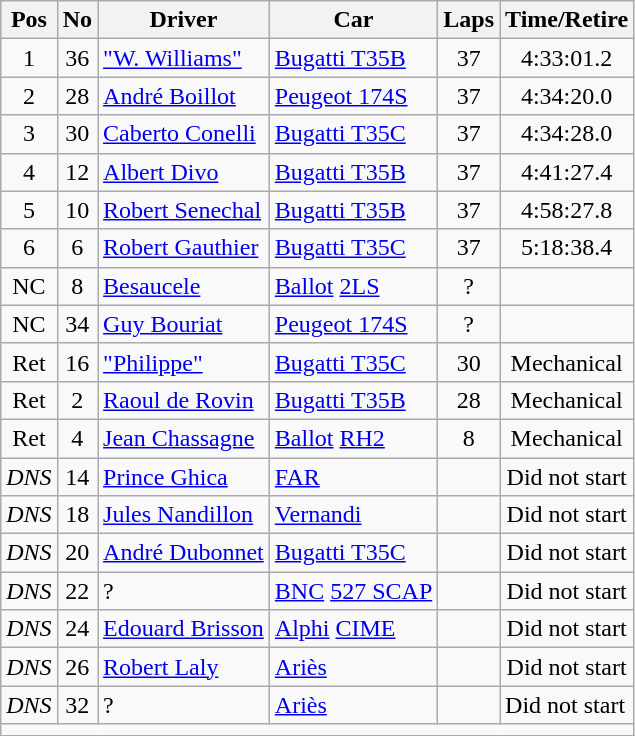<table class="wikitable">
<tr>
<th>Pos</th>
<th>No</th>
<th>Driver</th>
<th>Car</th>
<th>Laps</th>
<th>Time/Retire</th>
</tr>
<tr>
<td align=center>1</td>
<td align=center>36</td>
<td> <a href='#'>"W. Williams"</a></td>
<td><a href='#'>Bugatti T35B</a></td>
<td align=center>37</td>
<td align=center>4:33:01.2</td>
</tr>
<tr>
<td align=center>2</td>
<td align=center>28</td>
<td> <a href='#'>André Boillot</a></td>
<td><a href='#'>Peugeot 174S</a></td>
<td align=center>37</td>
<td align=center>4:34:20.0</td>
</tr>
<tr>
<td align=center>3</td>
<td align=center>30</td>
<td> <a href='#'>Caberto Conelli</a></td>
<td><a href='#'>Bugatti T35C</a></td>
<td align=center>37</td>
<td align=center>4:34:28.0</td>
</tr>
<tr>
<td align=center>4</td>
<td align=center>12</td>
<td> <a href='#'>Albert Divo</a></td>
<td><a href='#'>Bugatti T35B</a></td>
<td align=center>37</td>
<td align=center>4:41:27.4</td>
</tr>
<tr>
<td align=center>5</td>
<td align=center>10</td>
<td> <a href='#'>Robert Senechal</a></td>
<td><a href='#'>Bugatti T35B</a></td>
<td align=center>37</td>
<td align=center>4:58:27.8</td>
</tr>
<tr>
<td align=center>6</td>
<td align=center>6</td>
<td> <a href='#'>Robert Gauthier</a></td>
<td><a href='#'>Bugatti T35C</a></td>
<td align=center>37</td>
<td align=center>5:18:38.4</td>
</tr>
<tr>
<td align=center>NC</td>
<td align=center>8</td>
<td> <a href='#'>Besaucele</a></td>
<td><a href='#'>Ballot</a> <a href='#'>2LS</a></td>
<td align=center>?</td>
<td align=center></td>
</tr>
<tr>
<td align=center>NC</td>
<td align=center>34</td>
<td> <a href='#'>Guy Bouriat</a></td>
<td><a href='#'>Peugeot 174S</a></td>
<td align=center>?</td>
<td align=center></td>
</tr>
<tr>
<td align=center>Ret</td>
<td align=center>16</td>
<td> <a href='#'>"Philippe"</a></td>
<td><a href='#'>Bugatti T35C</a></td>
<td align=center>30</td>
<td align=center>Mechanical</td>
</tr>
<tr>
<td align=center>Ret</td>
<td align=center>2</td>
<td> <a href='#'>Raoul de Rovin</a></td>
<td><a href='#'>Bugatti T35B</a></td>
<td align=center>28</td>
<td align=center>Mechanical</td>
</tr>
<tr>
<td align=center>Ret</td>
<td align=center>4</td>
<td> <a href='#'>Jean Chassagne</a></td>
<td><a href='#'>Ballot</a> <a href='#'>RH2</a></td>
<td align=center>8</td>
<td align=center>Mechanical</td>
</tr>
<tr>
<td align=center><em>DNS</em></td>
<td align=center>14</td>
<td><a href='#'>Prince Ghica</a></td>
<td><a href='#'>FAR</a></td>
<td align=center></td>
<td align=center>Did not start</td>
</tr>
<tr>
<td align=center><em>DNS</em></td>
<td align=center>18</td>
<td><a href='#'>Jules Nandillon</a></td>
<td><a href='#'>Vernandi</a></td>
<td align=center></td>
<td align=center>Did not start</td>
</tr>
<tr>
<td align=center><em>DNS</em></td>
<td align=center>20</td>
<td><a href='#'>André Dubonnet</a></td>
<td><a href='#'>Bugatti T35C</a></td>
<td align=center></td>
<td align=center>Did not start</td>
</tr>
<tr>
<td align=center><em>DNS</em></td>
<td align=center>22</td>
<td>?</td>
<td><a href='#'>BNC</a> <a href='#'>527 SCAP</a></td>
<td align=center></td>
<td align=center>Did not start</td>
</tr>
<tr>
<td align=center><em>DNS</em></td>
<td align=center>24</td>
<td><a href='#'>Edouard Brisson</a></td>
<td><a href='#'>Alphi</a> <a href='#'>CIME</a></td>
<td align=center></td>
<td align=center>Did not start</td>
</tr>
<tr>
<td align=center><em>DNS</em></td>
<td align=center>26</td>
<td><a href='#'>Robert Laly</a></td>
<td><a href='#'>Ariès</a></td>
<td align=center></td>
<td align=center>Did not start</td>
</tr>
<tr>
<td align=center><em>DNS</em></td>
<td align=center>32</td>
<td>?</td>
<td><a href='#'>Ariès</a></td>
<td></td>
<td>Did not start</td>
</tr>
<tr>
<td colspan=6 align=center></td>
</tr>
</table>
